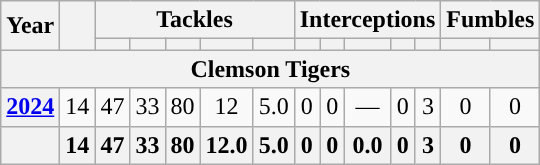<table class="wikitable sortable" style="text-align:center;">
<tr>
<th rowspan="2">Year</th>
<th colspan="1" rowspan="2"></th>
<th colspan="5">Tackles</th>
<th colspan="5">Interceptions</th>
<th colspan="2">Fumbles</th>
</tr>
<tr>
<th></th>
<th></th>
<th></th>
<th></th>
<th></th>
<th></th>
<th></th>
<th></th>
<th></th>
<th></th>
<th></th>
<th></th>
</tr>
<tr>
<th colspan="14">Clemson Tigers</th>
</tr>
<tr>
<th><a href='#'>2024</a></th>
<td>14</td>
<td>47</td>
<td>33</td>
<td>80</td>
<td>12</td>
<td>5.0</td>
<td>0</td>
<td>0</td>
<td>—</td>
<td>0</td>
<td>3</td>
<td>0</td>
<td>0</td>
</tr>
<tr>
<th></th>
<th>14</th>
<th>47</th>
<th>33</th>
<th>80</th>
<th>12.0</th>
<th>5.0</th>
<th>0</th>
<th>0</th>
<th>0.0</th>
<th>0</th>
<th>3</th>
<th>0</th>
<th>0</th>
</tr>
</table>
